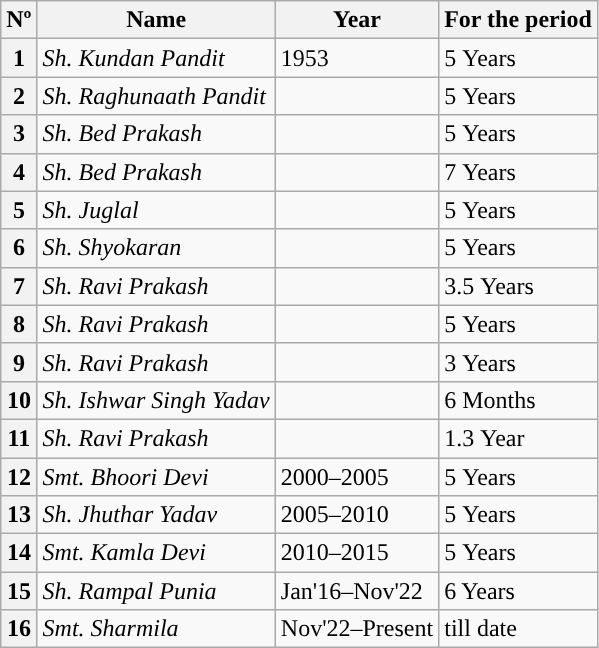<table class="wikitable">
<tr>
<th>Nº</th>
<th>Name</th>
<th>Year</th>
<th>For the period</th>
</tr>
<tr>
<th style="background-color:">1</th>
<td><em>Sh. Kundan Pandit</em></td>
<td>1953</td>
<td>5 Years</td>
</tr>
<tr>
<th style="background-color:">2</th>
<td><em>Sh. Raghunaath Pandit</em></td>
<td></td>
<td>5 Years</td>
</tr>
<tr>
<th style="background-color:">3</th>
<td><em>Sh. Bed Prakash</em></td>
<td></td>
<td>5 Years</td>
</tr>
<tr>
<th style="background-color:">4</th>
<td><em>Sh. Bed Prakash</em></td>
<td></td>
<td>7 Years</td>
</tr>
<tr>
<th style="background-color:">5</th>
<td><em>Sh. Juglal</em></td>
<td></td>
<td>5 Years</td>
</tr>
<tr>
<th style="background-color:">6</th>
<td><em>Sh. Shyokaran</em></td>
<td></td>
<td>5 Years</td>
</tr>
<tr>
<th style="background-color:">7</th>
<td><em>Sh. Ravi Prakash</em></td>
<td></td>
<td>3.5 Years</td>
</tr>
<tr>
<th style="background-color:">8</th>
<td><em>Sh. Ravi Prakash</em></td>
<td></td>
<td>5 Years</td>
</tr>
<tr>
<th style="background-color:">9</th>
<td><em>Sh. Ravi Prakash</em></td>
<td></td>
<td>3 Years</td>
</tr>
<tr>
<th style="background-color:">10</th>
<td><em>Sh. Ishwar Singh Yadav</em></td>
<td></td>
<td>6 Months</td>
</tr>
<tr>
<th style="background-color:">11</th>
<td><em>Sh. Ravi Prakash</em></td>
<td></td>
<td>1.3 Year</td>
</tr>
<tr>
<th style="background-color:">12</th>
<td><em>Smt. Bhoori Devi</em></td>
<td>2000–2005</td>
<td>5 Years</td>
</tr>
<tr>
<th style="background-color:">13</th>
<td><em>Sh. Jhuthar Yadav</em></td>
<td>2005–2010</td>
<td>5 Years</td>
</tr>
<tr>
<th style="background-color:">14</th>
<td><em>Smt. Kamla Devi</em></td>
<td>2010–2015</td>
<td>5 Years</td>
</tr>
<tr>
<th style="background-color:">15</th>
<td><em>Sh. Rampal Punia</em></td>
<td>Jan'16–Nov'22</td>
<td>6 Years</td>
</tr>
<tr>
<th style="background-color:">16</th>
<td><em>Smt. Sharmila</em></td>
<td>Nov'22–Present</td>
<td>till date</td>
</tr>
</table>
